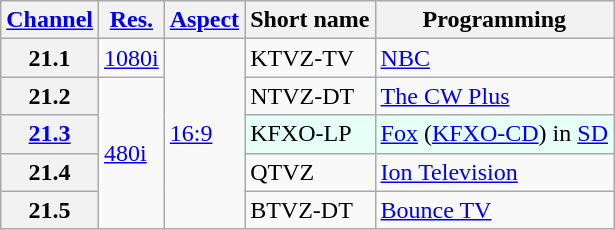<table class="wikitable">
<tr>
<th scope = "col"><a href='#'>Channel</a></th>
<th scope = "col"><a href='#'>Res.</a></th>
<th scope = "col"><a href='#'>Aspect</a></th>
<th scope = "col">Short name</th>
<th scope = "col">Programming</th>
</tr>
<tr>
<th scope = "row">21.1</th>
<td><a href='#'>1080i</a></td>
<td rowspan=5><a href='#'>16:9</a></td>
<td>KTVZ-TV</td>
<td><a href='#'>NBC</a></td>
</tr>
<tr>
<th scope = "row">21.2</th>
<td rowspan=4><a href='#'>480i</a></td>
<td>NTVZ-DT</td>
<td><a href='#'>The CW Plus</a></td>
</tr>
<tr style="background-color: #E6FFF7;">
<th scope = "row"><a href='#'>21.3</a></th>
<td>KFXO-LP</td>
<td><a href='#'>Fox</a> (<a href='#'>KFXO-CD</a>) in <a href='#'>SD</a></td>
</tr>
<tr>
<th scope = "row">21.4</th>
<td>QTVZ</td>
<td><a href='#'>Ion Television</a></td>
</tr>
<tr>
<th scope = "row">21.5</th>
<td>BTVZ-DT</td>
<td><a href='#'>Bounce TV</a></td>
</tr>
</table>
